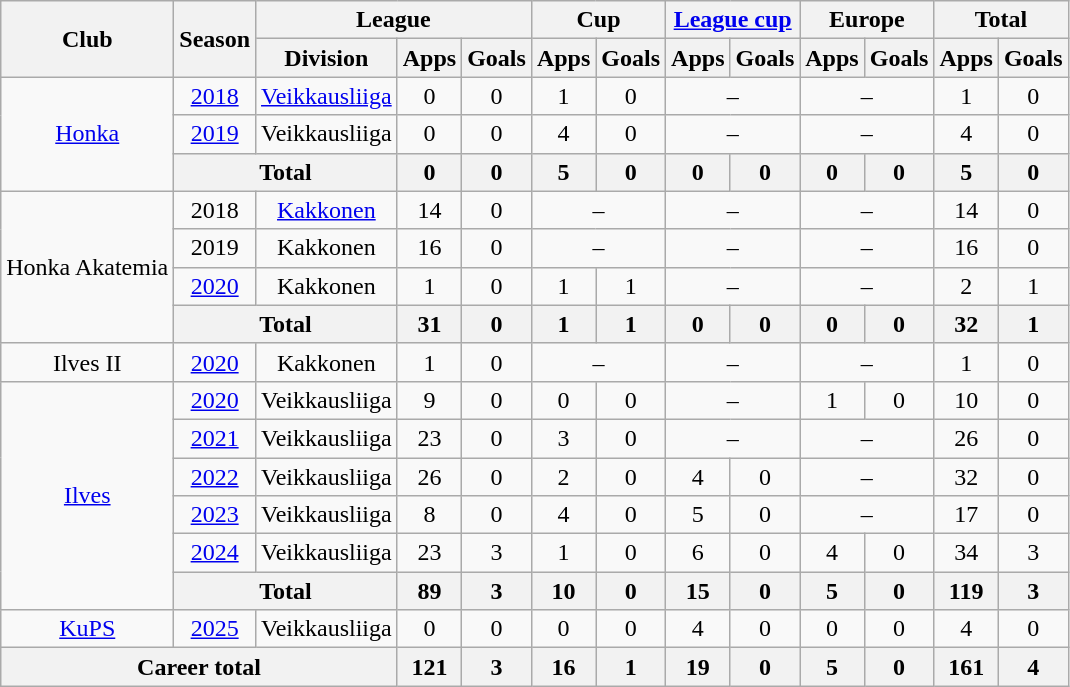<table class="wikitable" style="text-align:center">
<tr>
<th rowspan="2">Club</th>
<th rowspan="2">Season</th>
<th colspan="3">League</th>
<th colspan="2">Cup</th>
<th colspan="2"><a href='#'>League cup</a></th>
<th colspan="2">Europe</th>
<th colspan="2">Total</th>
</tr>
<tr>
<th>Division</th>
<th>Apps</th>
<th>Goals</th>
<th>Apps</th>
<th>Goals</th>
<th>Apps</th>
<th>Goals</th>
<th>Apps</th>
<th>Goals</th>
<th>Apps</th>
<th>Goals</th>
</tr>
<tr>
<td rowspan="3"><a href='#'>Honka</a></td>
<td><a href='#'>2018</a></td>
<td><a href='#'>Veikkausliiga</a></td>
<td>0</td>
<td>0</td>
<td>1</td>
<td>0</td>
<td colspan=2>–</td>
<td colspan=2>–</td>
<td>1</td>
<td>0</td>
</tr>
<tr>
<td><a href='#'>2019</a></td>
<td>Veikkausliiga</td>
<td>0</td>
<td>0</td>
<td>4</td>
<td>0</td>
<td colspan=2>–</td>
<td colspan=2>–</td>
<td>4</td>
<td>0</td>
</tr>
<tr>
<th colspan="2">Total</th>
<th>0</th>
<th>0</th>
<th>5</th>
<th>0</th>
<th>0</th>
<th>0</th>
<th>0</th>
<th>0</th>
<th>5</th>
<th>0</th>
</tr>
<tr>
<td rowspan="4">Honka Akatemia</td>
<td>2018</td>
<td><a href='#'>Kakkonen</a></td>
<td>14</td>
<td>0</td>
<td colspan=2>–</td>
<td colspan=2>–</td>
<td colspan=2>–</td>
<td>14</td>
<td>0</td>
</tr>
<tr>
<td>2019</td>
<td>Kakkonen</td>
<td>16</td>
<td>0</td>
<td colspan=2>–</td>
<td colspan=2>–</td>
<td colspan=2>–</td>
<td>16</td>
<td>0</td>
</tr>
<tr>
<td><a href='#'>2020</a></td>
<td>Kakkonen</td>
<td>1</td>
<td>0</td>
<td>1</td>
<td>1</td>
<td colspan=2>–</td>
<td colspan=2>–</td>
<td>2</td>
<td>1</td>
</tr>
<tr>
<th colspan="2">Total</th>
<th>31</th>
<th>0</th>
<th>1</th>
<th>1</th>
<th>0</th>
<th>0</th>
<th>0</th>
<th>0</th>
<th>32</th>
<th>1</th>
</tr>
<tr>
<td>Ilves II</td>
<td><a href='#'>2020</a></td>
<td>Kakkonen</td>
<td>1</td>
<td>0</td>
<td colspan=2>–</td>
<td colspan=2>–</td>
<td colspan=2>–</td>
<td>1</td>
<td>0</td>
</tr>
<tr>
<td rowspan=6><a href='#'>Ilves</a></td>
<td><a href='#'>2020</a></td>
<td>Veikkausliiga</td>
<td>9</td>
<td>0</td>
<td>0</td>
<td>0</td>
<td colspan=2>–</td>
<td>1</td>
<td>0</td>
<td>10</td>
<td>0</td>
</tr>
<tr>
<td><a href='#'>2021</a></td>
<td>Veikkausliiga</td>
<td>23</td>
<td>0</td>
<td>3</td>
<td>0</td>
<td colspan=2>–</td>
<td colspan=2>–</td>
<td>26</td>
<td>0</td>
</tr>
<tr>
<td><a href='#'>2022</a></td>
<td>Veikkausliiga</td>
<td>26</td>
<td>0</td>
<td>2</td>
<td>0</td>
<td>4</td>
<td>0</td>
<td colspan=2>–</td>
<td>32</td>
<td>0</td>
</tr>
<tr>
<td><a href='#'>2023</a></td>
<td>Veikkausliiga</td>
<td>8</td>
<td>0</td>
<td>4</td>
<td>0</td>
<td>5</td>
<td>0</td>
<td colspan=2>–</td>
<td>17</td>
<td>0</td>
</tr>
<tr>
<td><a href='#'>2024</a></td>
<td>Veikkausliiga</td>
<td>23</td>
<td>3</td>
<td>1</td>
<td>0</td>
<td>6</td>
<td>0</td>
<td>4</td>
<td>0</td>
<td>34</td>
<td>3</td>
</tr>
<tr>
<th colspan="2">Total</th>
<th>89</th>
<th>3</th>
<th>10</th>
<th>0</th>
<th>15</th>
<th>0</th>
<th>5</th>
<th>0</th>
<th>119</th>
<th>3</th>
</tr>
<tr>
<td><a href='#'>KuPS</a></td>
<td><a href='#'>2025</a></td>
<td>Veikkausliiga</td>
<td>0</td>
<td>0</td>
<td>0</td>
<td>0</td>
<td>4</td>
<td>0</td>
<td>0</td>
<td>0</td>
<td>4</td>
<td>0</td>
</tr>
<tr>
<th colspan="3">Career total</th>
<th>121</th>
<th>3</th>
<th>16</th>
<th>1</th>
<th>19</th>
<th>0</th>
<th>5</th>
<th>0</th>
<th>161</th>
<th>4</th>
</tr>
</table>
